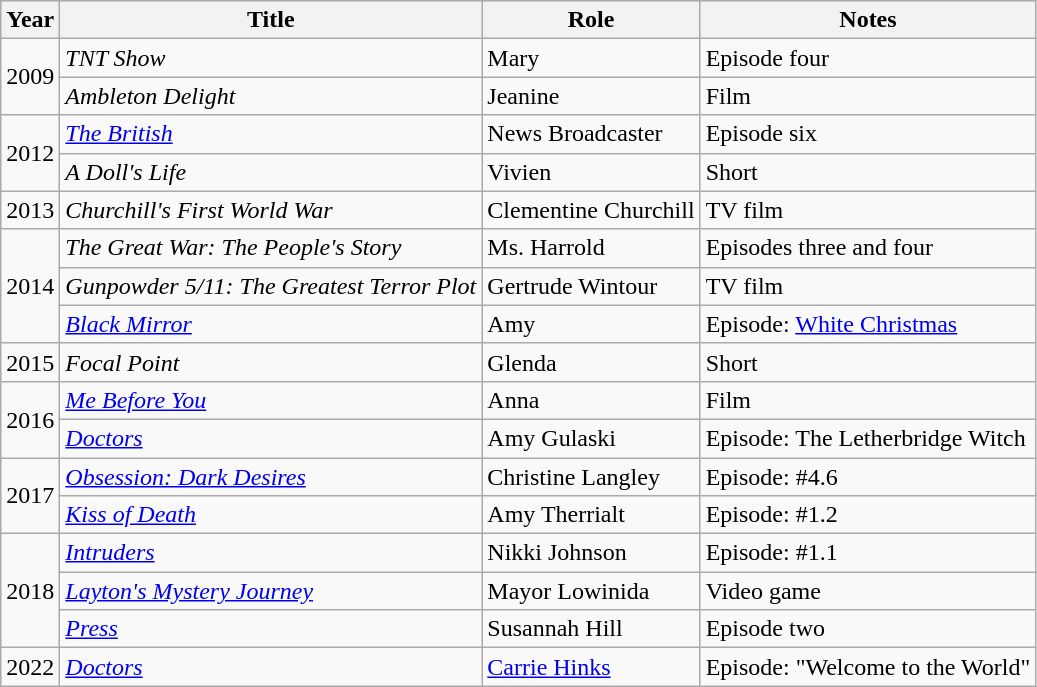<table class="wikitable">
<tr>
<th scope="col">Year</th>
<th scope="col">Title</th>
<th scope="col">Role</th>
<th scope="col">Notes</th>
</tr>
<tr>
<td rowspan=2>2009</td>
<td><em>TNT Show</em></td>
<td>Mary</td>
<td>Episode four</td>
</tr>
<tr>
<td><em>Ambleton Delight</em></td>
<td>Jeanine</td>
<td>Film</td>
</tr>
<tr>
<td rowspan=2>2012</td>
<td><em><a href='#'>The British</a></em></td>
<td>News Broadcaster</td>
<td>Episode six</td>
</tr>
<tr>
<td><em>A Doll's Life</em></td>
<td>Vivien</td>
<td>Short</td>
</tr>
<tr>
<td>2013</td>
<td><em>Churchill's First World War</em></td>
<td>Clementine Churchill</td>
<td>TV film</td>
</tr>
<tr>
<td rowspan=3>2014</td>
<td><em>The Great War: The People's Story</em></td>
<td>Ms. Harrold</td>
<td>Episodes three and four</td>
</tr>
<tr>
<td><em>Gunpowder 5/11: The Greatest Terror Plot</em></td>
<td>Gertrude Wintour</td>
<td>TV film</td>
</tr>
<tr>
<td><em><a href='#'>Black Mirror</a></em></td>
<td>Amy</td>
<td>Episode: <a href='#'>White Christmas</a></td>
</tr>
<tr>
<td>2015</td>
<td><em>Focal Point</em></td>
<td>Glenda</td>
<td>Short</td>
</tr>
<tr>
<td rowspan=2>2016</td>
<td><em><a href='#'>Me Before You</a></em></td>
<td>Anna</td>
<td>Film</td>
</tr>
<tr>
<td><em><a href='#'>Doctors</a></em></td>
<td>Amy Gulaski</td>
<td>Episode: The Letherbridge Witch</td>
</tr>
<tr>
<td rowspan=2>2017</td>
<td><em><a href='#'>Obsession: Dark Desires</a></em></td>
<td>Christine Langley</td>
<td>Episode: #4.6</td>
</tr>
<tr>
<td><em><a href='#'>Kiss of Death</a></em></td>
<td>Amy Therrialt</td>
<td>Episode: #1.2</td>
</tr>
<tr>
<td rowspan=3>2018</td>
<td><em><a href='#'>Intruders</a></em></td>
<td>Nikki Johnson</td>
<td>Episode: #1.1</td>
</tr>
<tr>
<td><em><a href='#'>Layton's Mystery Journey</a></em></td>
<td>Mayor Lowinida</td>
<td>Video game</td>
</tr>
<tr>
<td><em><a href='#'>Press</a></em></td>
<td>Susannah Hill</td>
<td>Episode two</td>
</tr>
<tr>
<td>2022</td>
<td><em><a href='#'>Doctors</a></em></td>
<td><a href='#'>Carrie Hinks</a></td>
<td>Episode: "Welcome to the World"</td>
</tr>
</table>
